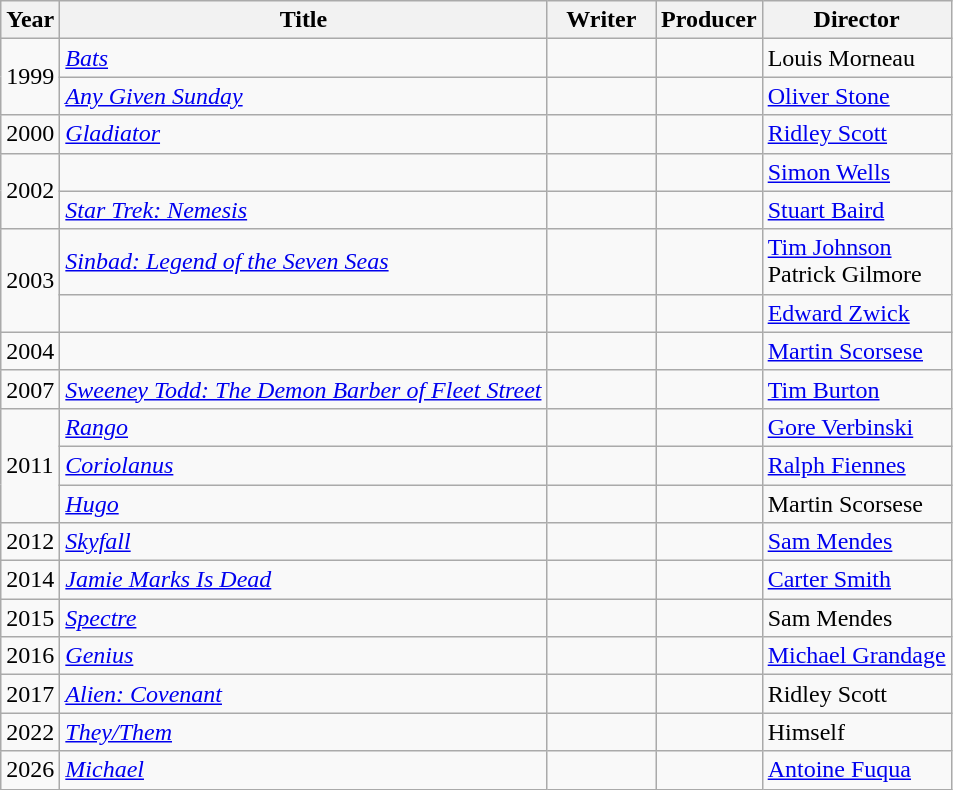<table class="wikitable">
<tr>
<th>Year</th>
<th>Title</th>
<th width=65>Writer</th>
<th>Producer</th>
<th>Director</th>
</tr>
<tr>
<td rowspan="2">1999</td>
<td><em><a href='#'>Bats</a></em></td>
<td></td>
<td></td>
<td>Louis Morneau</td>
</tr>
<tr>
<td><em><a href='#'>Any Given Sunday</a></em></td>
<td></td>
<td></td>
<td><a href='#'>Oliver Stone</a></td>
</tr>
<tr>
<td>2000</td>
<td><em><a href='#'>Gladiator</a></em></td>
<td></td>
<td></td>
<td><a href='#'>Ridley Scott</a></td>
</tr>
<tr>
<td rowspan="2">2002</td>
<td><em></em></td>
<td></td>
<td></td>
<td><a href='#'>Simon Wells</a></td>
</tr>
<tr>
<td><em><a href='#'>Star Trek: Nemesis</a></em></td>
<td></td>
<td></td>
<td><a href='#'>Stuart Baird</a></td>
</tr>
<tr>
<td rowspan="2">2003</td>
<td><em><a href='#'>Sinbad: Legend of the Seven Seas</a></em></td>
<td></td>
<td></td>
<td><a href='#'>Tim Johnson</a><br>Patrick Gilmore</td>
</tr>
<tr>
<td><em></em></td>
<td></td>
<td></td>
<td><a href='#'>Edward Zwick</a></td>
</tr>
<tr>
<td>2004</td>
<td><em></em></td>
<td></td>
<td></td>
<td><a href='#'>Martin Scorsese</a></td>
</tr>
<tr>
<td>2007</td>
<td><em><a href='#'>Sweeney Todd: The Demon Barber of Fleet Street</a></em></td>
<td></td>
<td></td>
<td><a href='#'>Tim Burton</a></td>
</tr>
<tr>
<td rowspan="3">2011</td>
<td><em><a href='#'>Rango</a></em></td>
<td></td>
<td></td>
<td><a href='#'>Gore Verbinski</a></td>
</tr>
<tr>
<td><em><a href='#'>Coriolanus</a></em></td>
<td></td>
<td></td>
<td><a href='#'>Ralph Fiennes</a></td>
</tr>
<tr>
<td><em><a href='#'>Hugo</a></em></td>
<td></td>
<td></td>
<td>Martin Scorsese</td>
</tr>
<tr>
<td>2012</td>
<td><em><a href='#'>Skyfall</a></em></td>
<td></td>
<td></td>
<td><a href='#'>Sam Mendes</a></td>
</tr>
<tr>
<td>2014</td>
<td><em><a href='#'>Jamie Marks Is Dead</a></em></td>
<td></td>
<td></td>
<td><a href='#'>Carter Smith</a></td>
</tr>
<tr>
<td>2015</td>
<td><em><a href='#'>Spectre</a></em></td>
<td></td>
<td></td>
<td>Sam Mendes</td>
</tr>
<tr>
<td>2016</td>
<td><em><a href='#'>Genius</a></em></td>
<td></td>
<td></td>
<td><a href='#'>Michael Grandage</a></td>
</tr>
<tr>
<td>2017</td>
<td><em><a href='#'>Alien: Covenant</a></em></td>
<td></td>
<td></td>
<td>Ridley Scott</td>
</tr>
<tr>
<td>2022</td>
<td><em><a href='#'>They/Them</a></em></td>
<td></td>
<td></td>
<td>Himself</td>
</tr>
<tr>
<td>2026</td>
<td><em><a href='#'>Michael</a></em></td>
<td></td>
<td></td>
<td><a href='#'>Antoine Fuqua</a></td>
</tr>
</table>
